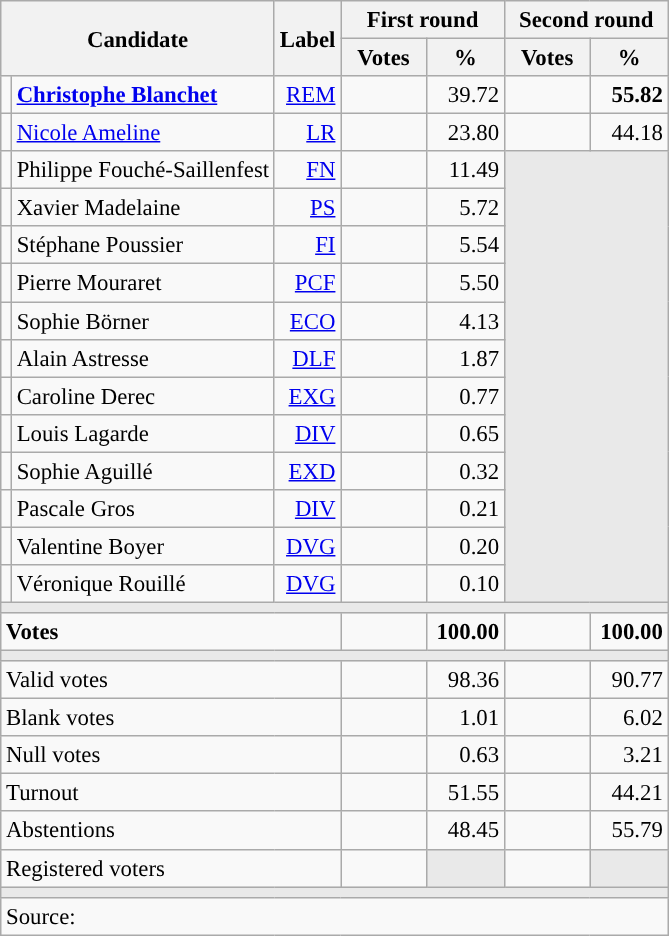<table class="wikitable" style="text-align:right;font-size:95%;">
<tr>
<th colspan="2" rowspan="2">Candidate</th>
<th rowspan="2">Label</th>
<th colspan="2">First round</th>
<th colspan="2">Second round</th>
</tr>
<tr>
<th style="width:50px;">Votes</th>
<th style="width:45px;">%</th>
<th style="width:50px;">Votes</th>
<th style="width:45px;">%</th>
</tr>
<tr>
<td style="color:inherit;background:"></td>
<td style="text-align:left;"><strong><a href='#'>Christophe Blanchet</a></strong></td>
<td><a href='#'>REM</a></td>
<td></td>
<td>39.72</td>
<td><strong></strong></td>
<td><strong>55.82</strong></td>
</tr>
<tr>
<td style="color:inherit;background:"></td>
<td style="text-align:left;"><a href='#'>Nicole Ameline</a></td>
<td><a href='#'>LR</a></td>
<td></td>
<td>23.80</td>
<td></td>
<td>44.18</td>
</tr>
<tr>
<td style="color:inherit;background:"></td>
<td style="text-align:left;">Philippe Fouché-Saillenfest</td>
<td><a href='#'>FN</a></td>
<td></td>
<td>11.49</td>
<td colspan="2" rowspan="12" style="background:#E9E9E9;"></td>
</tr>
<tr>
<td style="color:inherit;background:"></td>
<td style="text-align:left;">Xavier Madelaine</td>
<td><a href='#'>PS</a></td>
<td></td>
<td>5.72</td>
</tr>
<tr>
<td style="color:inherit;background:"></td>
<td style="text-align:left;">Stéphane Poussier</td>
<td><a href='#'>FI</a></td>
<td></td>
<td>5.54</td>
</tr>
<tr>
<td style="color:inherit;background:"></td>
<td style="text-align:left;">Pierre Mouraret</td>
<td><a href='#'>PCF</a></td>
<td></td>
<td>5.50</td>
</tr>
<tr>
<td style="color:inherit;background:"></td>
<td style="text-align:left;">Sophie Börner</td>
<td><a href='#'>ECO</a></td>
<td></td>
<td>4.13</td>
</tr>
<tr>
<td style="color:inherit;background:"></td>
<td style="text-align:left;">Alain Astresse</td>
<td><a href='#'>DLF</a></td>
<td></td>
<td>1.87</td>
</tr>
<tr>
<td style="color:inherit;background:"></td>
<td style="text-align:left;">Caroline Derec</td>
<td><a href='#'>EXG</a></td>
<td></td>
<td>0.77</td>
</tr>
<tr>
<td style="color:inherit;background:"></td>
<td style="text-align:left;">Louis Lagarde</td>
<td><a href='#'>DIV</a></td>
<td></td>
<td>0.65</td>
</tr>
<tr>
<td style="color:inherit;background:"></td>
<td style="text-align:left;">Sophie Aguillé</td>
<td><a href='#'>EXD</a></td>
<td></td>
<td>0.32</td>
</tr>
<tr>
<td style="color:inherit;background:"></td>
<td style="text-align:left;">Pascale Gros</td>
<td><a href='#'>DIV</a></td>
<td></td>
<td>0.21</td>
</tr>
<tr>
<td style="color:inherit;background:"></td>
<td style="text-align:left;">Valentine Boyer</td>
<td><a href='#'>DVG</a></td>
<td></td>
<td>0.20</td>
</tr>
<tr>
<td style="color:inherit;background:"></td>
<td style="text-align:left;">Véronique Rouillé</td>
<td><a href='#'>DVG</a></td>
<td></td>
<td>0.10</td>
</tr>
<tr>
<td colspan="7" style="background:#E9E9E9;"></td>
</tr>
<tr style="font-weight:bold;">
<td colspan="3" style="text-align:left;">Votes</td>
<td></td>
<td>100.00</td>
<td></td>
<td>100.00</td>
</tr>
<tr>
<td colspan="7" style="background:#E9E9E9;"></td>
</tr>
<tr>
<td colspan="3" style="text-align:left;">Valid votes</td>
<td></td>
<td>98.36</td>
<td></td>
<td>90.77</td>
</tr>
<tr>
<td colspan="3" style="text-align:left;">Blank votes</td>
<td></td>
<td>1.01</td>
<td></td>
<td>6.02</td>
</tr>
<tr>
<td colspan="3" style="text-align:left;">Null votes</td>
<td></td>
<td>0.63</td>
<td></td>
<td>3.21</td>
</tr>
<tr>
<td colspan="3" style="text-align:left;">Turnout</td>
<td></td>
<td>51.55</td>
<td></td>
<td>44.21</td>
</tr>
<tr>
<td colspan="3" style="text-align:left;">Abstentions</td>
<td></td>
<td>48.45</td>
<td></td>
<td>55.79</td>
</tr>
<tr>
<td colspan="3" style="text-align:left;">Registered voters</td>
<td></td>
<td style="color:inherit;background:#E9E9E9;"></td>
<td></td>
<td style="color:inherit;background:#E9E9E9;"></td>
</tr>
<tr>
<td colspan="7" style="background:#E9E9E9;"></td>
</tr>
<tr>
<td colspan="7" style="text-align:left;">Source: </td>
</tr>
</table>
